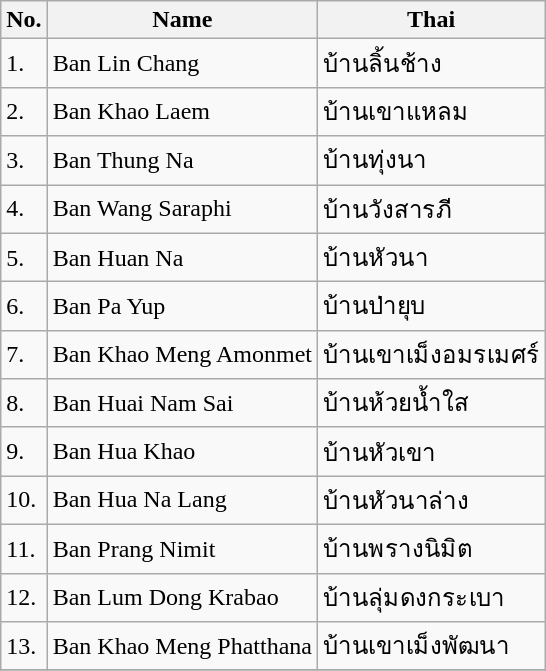<table class="wikitable sortable">
<tr>
<th>No.</th>
<th>Name</th>
<th>Thai</th>
</tr>
<tr>
<td>1.</td>
<td>Ban Lin Chang</td>
<td>บ้านลิ้นช้าง</td>
</tr>
<tr>
<td>2.</td>
<td>Ban Khao Laem</td>
<td>บ้านเขาแหลม</td>
</tr>
<tr>
<td>3.</td>
<td>Ban Thung Na</td>
<td>บ้านทุ่งนา</td>
</tr>
<tr>
<td>4.</td>
<td>Ban Wang Saraphi</td>
<td>บ้านวังสารภี</td>
</tr>
<tr>
<td>5.</td>
<td>Ban Huan Na</td>
<td>บ้านหัวนา</td>
</tr>
<tr>
<td>6.</td>
<td>Ban Pa Yup</td>
<td>บ้านป่ายุบ</td>
</tr>
<tr>
<td>7.</td>
<td>Ban Khao Meng Amonmet</td>
<td>บ้านเขาเม็งอมรเมศร์</td>
</tr>
<tr>
<td>8.</td>
<td>Ban Huai Nam Sai</td>
<td>บ้านห้วยน้ำใส</td>
</tr>
<tr>
<td>9.</td>
<td>Ban Hua Khao</td>
<td>บ้านหัวเขา</td>
</tr>
<tr>
<td>10.</td>
<td>Ban Hua Na Lang</td>
<td>บ้านหัวนาล่าง</td>
</tr>
<tr>
<td>11.</td>
<td>Ban Prang Nimit</td>
<td>บ้านพรางนิมิต</td>
</tr>
<tr>
<td>12.</td>
<td>Ban Lum Dong Krabao</td>
<td>บ้านลุ่มดงกระเบา</td>
</tr>
<tr>
<td>13.</td>
<td>Ban Khao Meng Phatthana</td>
<td>บ้านเขาเม็งพัฒนา</td>
</tr>
<tr>
</tr>
</table>
